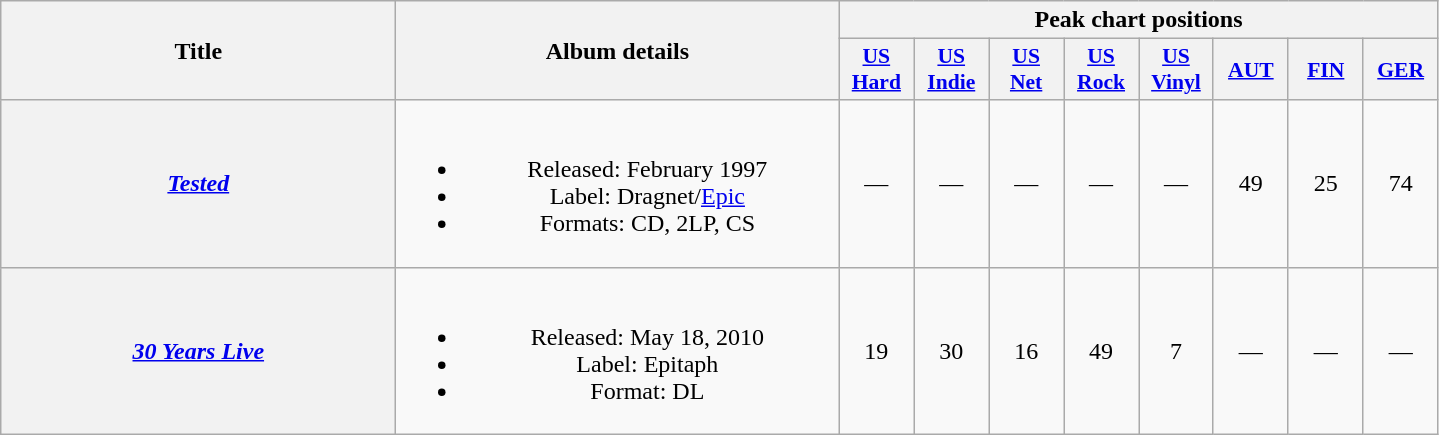<table class="wikitable plainrowheaders" style="text-align:center;">
<tr>
<th scope="col" rowspan="2" style="width:16em;">Title</th>
<th scope="col" rowspan="2" style="width:18em;">Album details</th>
<th scope="col" colspan="8">Peak chart positions</th>
</tr>
<tr>
<th scope="col" style="width:3em;font-size:90%;"><a href='#'>US<br>Hard</a><br></th>
<th scope="col" style="width:3em;font-size:90%;"><a href='#'>US<br>Indie</a><br></th>
<th scope="col" style="width:3em;font-size:90%;"><a href='#'>US<br>Net</a><br></th>
<th scope="col" style="width:3em;font-size:90%;"><a href='#'>US<br>Rock</a><br></th>
<th scope="col" style="width:3em;font-size:90%;"><a href='#'>US<br>Vinyl</a><br></th>
<th scope="col" style="width:3em;font-size:90%;"><a href='#'>AUT</a><br></th>
<th scope="col" style="width:3em;font-size:90%;"><a href='#'>FIN</a><br></th>
<th scope="col" style="width:3em;font-size:90%;"><a href='#'>GER</a><br></th>
</tr>
<tr>
<th scope="row"><em><a href='#'>Tested</a></em></th>
<td><br><ul><li>Released: February 1997</li><li>Label: Dragnet/<a href='#'>Epic</a></li><li>Formats: CD, 2LP, CS</li></ul></td>
<td>—</td>
<td>—</td>
<td>—</td>
<td>—</td>
<td>—</td>
<td>49</td>
<td>25</td>
<td>74</td>
</tr>
<tr>
<th scope="row"><em><a href='#'>30 Years Live</a></em></th>
<td><br><ul><li>Released: May 18, 2010</li><li>Label: Epitaph</li><li>Format: DL</li></ul></td>
<td>19</td>
<td>30</td>
<td>16</td>
<td>49</td>
<td>7</td>
<td>—</td>
<td>—</td>
<td>—</td>
</tr>
</table>
